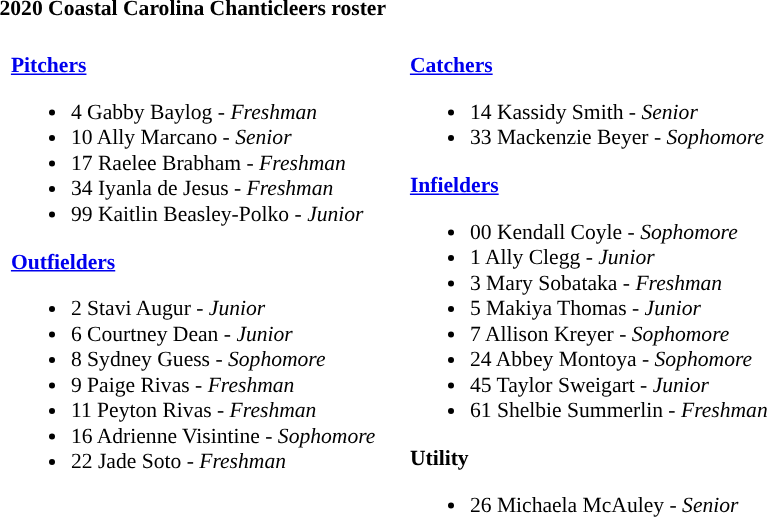<table class="toccolours" style="text-align: left; font-size:90%;">
<tr>
<th colspan="9">2020 Coastal Carolina Chanticleers roster</th>
</tr>
<tr>
<td width="03"> </td>
<td valign="top"><br><strong><a href='#'>Pitchers</a></strong><ul><li>4 Gabby Baylog - <em>Freshman</em></li><li>10 Ally Marcano - <em>Senior</em></li><li>17 Raelee Brabham - <em>Freshman</em></li><li>34 Iyanla de Jesus - <em>Freshman</em></li><li>99 Kaitlin Beasley-Polko - <em>Junior</em></li></ul><strong><a href='#'>Outfielders</a></strong><ul><li>2 Stavi Augur - <em>Junior</em></li><li>6 Courtney Dean - <em>Junior</em></li><li>8 Sydney Guess - <em>Sophomore</em></li><li>9 Paige Rivas - <em>Freshman</em></li><li>11 Peyton Rivas - <em>Freshman</em></li><li>16 Adrienne Visintine - <em>Sophomore</em></li><li>22 Jade Soto - <em>Freshman</em></li></ul></td>
<td width="15"> </td>
<td valign="top"><br><strong><a href='#'>Catchers</a></strong><ul><li>14 Kassidy Smith - <em>Senior</em></li><li>33 Mackenzie Beyer - <em>Sophomore</em></li></ul><strong><a href='#'>Infielders</a></strong><ul><li>00 Kendall Coyle - <em>Sophomore</em></li><li>1 Ally Clegg - <em>Junior</em></li><li>3 Mary Sobataka - <em>Freshman</em></li><li>5 Makiya Thomas - <em>Junior</em></li><li>7 Allison Kreyer - <em>Sophomore</em></li><li>24 Abbey Montoya - <em>Sophomore</em></li><li>45 Taylor Sweigart - <em>Junior</em></li><li>61 Shelbie Summerlin - <em>Freshman</em></li></ul><strong>Utility</strong><ul><li>26 Michaela McAuley - <em>Senior</em></li></ul></td>
</tr>
</table>
